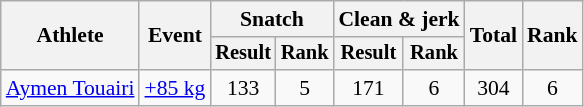<table class="wikitable" style="font-size:90%">
<tr>
<th rowspan="2">Athlete</th>
<th rowspan="2">Event</th>
<th colspan="2">Snatch</th>
<th colspan="2">Clean & jerk</th>
<th rowspan="2">Total</th>
<th rowspan="2">Rank</th>
</tr>
<tr style="font-size:95%">
<th>Result</th>
<th>Rank</th>
<th>Result</th>
<th>Rank</th>
</tr>
<tr align=center>
<td align=left><a href='#'>Aymen Touairi</a></td>
<td align=left><a href='#'>+85 kg</a></td>
<td>133</td>
<td>5</td>
<td>171</td>
<td>6</td>
<td>304</td>
<td>6</td>
</tr>
</table>
